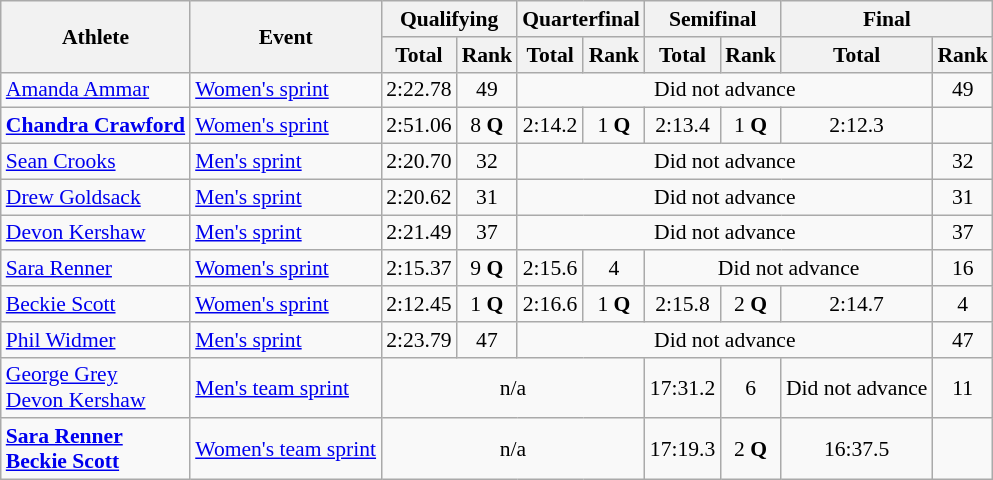<table class="wikitable" style="font-size:90%">
<tr>
<th rowspan="2">Athlete</th>
<th rowspan="2">Event</th>
<th colspan="2">Qualifying</th>
<th colspan="2">Quarterfinal</th>
<th colspan="2">Semifinal</th>
<th colspan="2">Final</th>
</tr>
<tr>
<th>Total</th>
<th>Rank</th>
<th>Total</th>
<th>Rank</th>
<th>Total</th>
<th>Rank</th>
<th>Total</th>
<th>Rank</th>
</tr>
<tr>
<td><a href='#'>Amanda Ammar</a></td>
<td><a href='#'>Women's sprint</a></td>
<td style="text-align:center;">2:22.78</td>
<td style="text-align:center;">49</td>
<td colspan="5" style="text-align:center;">Did not advance</td>
<td style="text-align:center;">49</td>
</tr>
<tr>
<td><strong><a href='#'>Chandra Crawford</a></strong></td>
<td><a href='#'>Women's sprint</a></td>
<td style="text-align:center;">2:51.06</td>
<td style="text-align:center;">8 <strong>Q</strong></td>
<td style="text-align:center;">2:14.2</td>
<td style="text-align:center;">1 <strong>Q</strong></td>
<td style="text-align:center;">2:13.4</td>
<td style="text-align:center;">1 <strong>Q</strong></td>
<td style="text-align:center;">2:12.3</td>
<td style="text-align:center;"></td>
</tr>
<tr>
<td><a href='#'>Sean Crooks</a></td>
<td><a href='#'>Men's sprint</a></td>
<td style="text-align:center;">2:20.70</td>
<td style="text-align:center;">32</td>
<td colspan="5" style="text-align:center;">Did not advance</td>
<td style="text-align:center;">32</td>
</tr>
<tr>
<td><a href='#'>Drew Goldsack</a></td>
<td><a href='#'>Men's sprint</a></td>
<td style="text-align:center;">2:20.62</td>
<td style="text-align:center;">31</td>
<td colspan="5" style="text-align:center;">Did not advance</td>
<td style="text-align:center;">31</td>
</tr>
<tr>
<td><a href='#'>Devon Kershaw</a></td>
<td><a href='#'>Men's sprint</a></td>
<td style="text-align:center;">2:21.49</td>
<td style="text-align:center;">37</td>
<td colspan="5" style="text-align:center;">Did not advance</td>
<td style="text-align:center;">37</td>
</tr>
<tr>
<td><a href='#'>Sara Renner</a></td>
<td><a href='#'>Women's sprint</a></td>
<td style="text-align:center;">2:15.37</td>
<td style="text-align:center;">9 <strong>Q</strong></td>
<td style="text-align:center;">2:15.6</td>
<td style="text-align:center;">4</td>
<td colspan="3" style="text-align:center;">Did not advance</td>
<td style="text-align:center;">16</td>
</tr>
<tr>
<td><a href='#'>Beckie Scott</a></td>
<td><a href='#'>Women's sprint</a></td>
<td style="text-align:center;">2:12.45</td>
<td style="text-align:center;">1 <strong>Q</strong></td>
<td style="text-align:center;">2:16.6</td>
<td style="text-align:center;">1 <strong>Q</strong></td>
<td style="text-align:center;">2:15.8</td>
<td style="text-align:center;">2 <strong>Q</strong></td>
<td style="text-align:center;">2:14.7</td>
<td style="text-align:center;">4</td>
</tr>
<tr>
<td><a href='#'>Phil Widmer</a></td>
<td><a href='#'>Men's sprint</a></td>
<td style="text-align:center;">2:23.79</td>
<td style="text-align:center;">47</td>
<td colspan="5" style="text-align:center;">Did not advance</td>
<td style="text-align:center;">47</td>
</tr>
<tr>
<td><a href='#'>George Grey</a><br><a href='#'>Devon Kershaw</a></td>
<td><a href='#'>Men's team sprint</a></td>
<td colspan="4" style="text-align:center;">n/a</td>
<td style="text-align:center;">17:31.2</td>
<td style="text-align:center;">6</td>
<td style="text-align:center;">Did not advance</td>
<td style="text-align:center;">11</td>
</tr>
<tr>
<td><strong><a href='#'>Sara Renner</a><br><a href='#'>Beckie Scott</a></strong></td>
<td><a href='#'>Women's team sprint</a></td>
<td colspan="4" style="text-align:center;">n/a</td>
<td style="text-align:center;">17:19.3</td>
<td style="text-align:center;">2 <strong>Q</strong></td>
<td style="text-align:center;">16:37.5</td>
<td style="text-align:center;"></td>
</tr>
</table>
